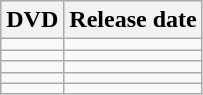<table class="wikitable">
<tr>
<th>DVD</th>
<th>Release date</th>
</tr>
<tr>
<td></td>
<td></td>
</tr>
<tr>
<td></td>
<td></td>
</tr>
<tr>
<td></td>
<td></td>
</tr>
<tr>
<td></td>
<td></td>
</tr>
<tr>
<td></td>
<td></td>
</tr>
</table>
